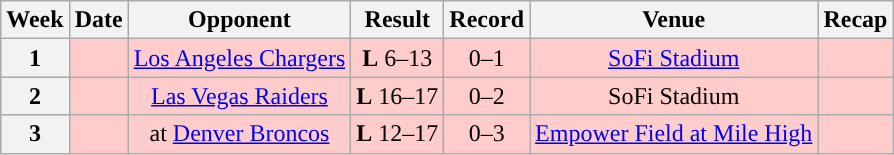<table class="wikitable" style="text-align:center">
<tr>
<th>Week</th>
<th>Date</th>
<th>Opponent</th>
<th>Result</th>
<th>Record</th>
<th>Venue</th>
<th>Recap</th>
</tr>
<tr style="background:#fcc">
<th>1</th>
<td></td>
<td><a href='#'>Los Angeles Chargers</a></td>
<td><strong>L</strong> 6–13</td>
<td>0–1</td>
<td><a href='#'>SoFi Stadium</a></td>
<td></td>
</tr>
<tr style="background:#fcc">
<th>2</th>
<td></td>
<td><a href='#'>Las Vegas Raiders</a></td>
<td><strong>L</strong> 16–17</td>
<td>0–2</td>
<td>SoFi Stadium</td>
<td></td>
</tr>
<tr style="background:#fcc">
<th>3</th>
<td></td>
<td>at <a href='#'>Denver Broncos</a></td>
<td><strong>L</strong> 12–17</td>
<td>0–3</td>
<td><a href='#'>Empower Field at Mile High</a></td>
<td></td>
</tr>
</table>
